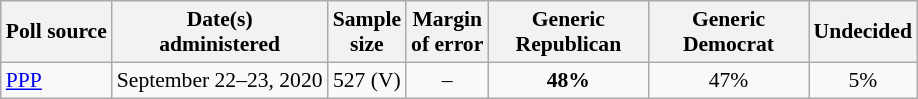<table class="wikitable" style="font-size:90%;text-align:center;">
<tr>
<th>Poll source</th>
<th>Date(s)<br>administered</th>
<th>Sample<br>size</th>
<th>Margin<br>of error</th>
<th style="width:100px;">Generic<br>Republican</th>
<th style="width:100px;">Generic<br>Democrat</th>
<th>Undecided</th>
</tr>
<tr>
<td style="text-align:left;"><a href='#'>PPP</a></td>
<td>September 22–23, 2020</td>
<td>527 (V)</td>
<td>–</td>
<td><strong>48%</strong></td>
<td>47%</td>
<td>5%</td>
</tr>
</table>
